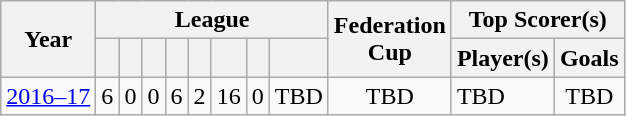<table class="wikitable sortable" style="text-align: center">
<tr>
<th scope="col" rowspan="2">Year</th>
<th colspan=8 class="unsortable">League</th>
<th scope="col" rowspan=2 class="unsortable">Federation<br>Cup</th>
<th scope="col" colspan=3 class="unsortable">Top Scorer(s)</th>
</tr>
<tr>
<th></th>
<th></th>
<th></th>
<th></th>
<th></th>
<th></th>
<th></th>
<th></th>
<th class="unsortable">Player(s)</th>
<th class="unsortable">Goals</th>
</tr>
<tr>
<td><a href='#'>2016–17</a></td>
<td>6</td>
<td>0</td>
<td>0</td>
<td>6</td>
<td>2</td>
<td>16</td>
<td>0</td>
<td>TBD</td>
<td>TBD</td>
<td align=left>TBD</td>
<td>TBD</td>
</tr>
</table>
